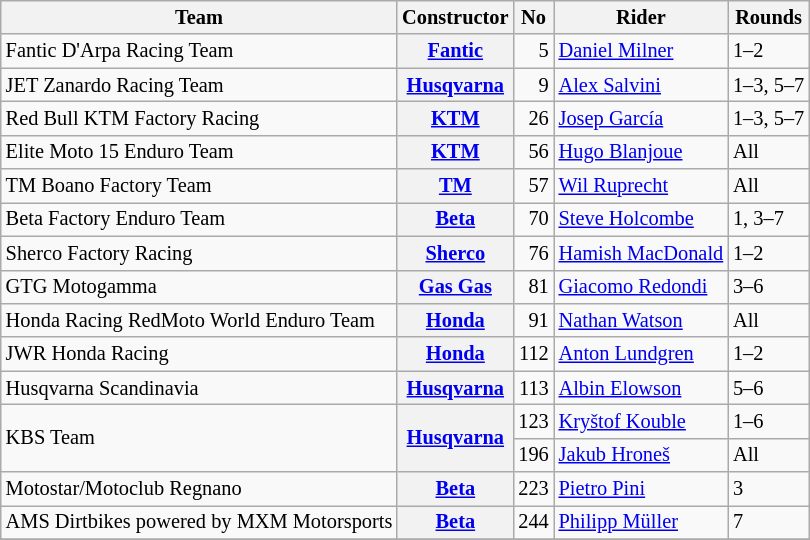<table class="wikitable" style="font-size: 85%;">
<tr>
<th>Team</th>
<th>Constructor</th>
<th>No</th>
<th>Rider</th>
<th>Rounds</th>
</tr>
<tr>
<td>Fantic D'Arpa Racing Team</td>
<th><a href='#'>Fantic</a></th>
<td align="right">5</td>
<td> <a href='#'>Daniel Milner</a></td>
<td>1–2</td>
</tr>
<tr>
<td>JET Zanardo Racing Team</td>
<th><a href='#'>Husqvarna</a></th>
<td align="right">9</td>
<td> <a href='#'>Alex Salvini</a></td>
<td>1–3, 5–7</td>
</tr>
<tr>
<td>Red Bull KTM Factory Racing</td>
<th><a href='#'>KTM</a></th>
<td align="right">26</td>
<td> <a href='#'>Josep García</a></td>
<td>1–3, 5–7</td>
</tr>
<tr>
<td>Elite Moto 15 Enduro Team</td>
<th><a href='#'>KTM</a></th>
<td align="right">56</td>
<td> <a href='#'>Hugo Blanjoue</a></td>
<td>All</td>
</tr>
<tr>
<td>TM Boano Factory Team</td>
<th><a href='#'>TM</a></th>
<td align="right">57</td>
<td> <a href='#'>Wil Ruprecht</a></td>
<td>All</td>
</tr>
<tr>
<td>Beta Factory Enduro Team</td>
<th><a href='#'>Beta</a></th>
<td align="right">70</td>
<td> <a href='#'>Steve Holcombe</a></td>
<td>1, 3–7</td>
</tr>
<tr>
<td>Sherco Factory Racing</td>
<th><a href='#'>Sherco</a></th>
<td align="right">76</td>
<td> <a href='#'>Hamish MacDonald</a></td>
<td>1–2</td>
</tr>
<tr>
<td>GTG Motogamma</td>
<th><a href='#'>Gas Gas</a></th>
<td align="right">81</td>
<td> <a href='#'>Giacomo Redondi</a></td>
<td>3–6</td>
</tr>
<tr>
<td>Honda Racing RedMoto World Enduro Team</td>
<th><a href='#'>Honda</a></th>
<td align="right">91</td>
<td> <a href='#'>Nathan Watson</a></td>
<td>All</td>
</tr>
<tr>
<td>JWR Honda Racing</td>
<th><a href='#'>Honda</a></th>
<td align="right">112</td>
<td> <a href='#'>Anton Lundgren</a></td>
<td>1–2</td>
</tr>
<tr>
<td>Husqvarna Scandinavia</td>
<th><a href='#'>Husqvarna</a></th>
<td align="right">113</td>
<td> <a href='#'>Albin Elowson</a></td>
<td>5–6</td>
</tr>
<tr>
<td rowspan=2>KBS Team</td>
<th rowspan=2><a href='#'>Husqvarna</a></th>
<td align="right">123</td>
<td> <a href='#'>Kryštof Kouble</a></td>
<td>1–6</td>
</tr>
<tr>
<td align="right">196</td>
<td> <a href='#'>Jakub Hroneš</a></td>
<td>All</td>
</tr>
<tr>
<td>Motostar/Motoclub Regnano</td>
<th><a href='#'>Beta</a></th>
<td align="right">223</td>
<td> <a href='#'>Pietro Pini</a></td>
<td>3</td>
</tr>
<tr>
<td>AMS Dirtbikes powered by MXM Motorsports</td>
<th><a href='#'>Beta</a></th>
<td align="right">244</td>
<td> <a href='#'>Philipp Müller</a></td>
<td>7</td>
</tr>
<tr>
</tr>
</table>
